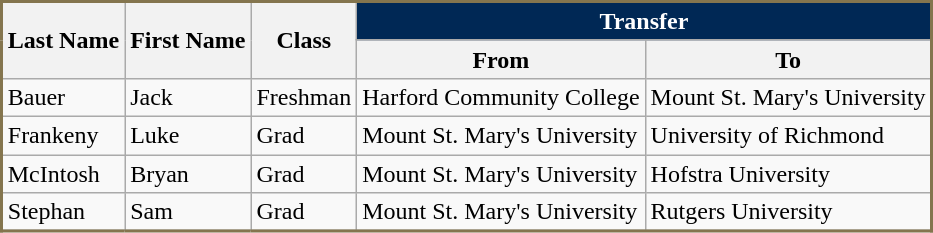<table class = "wikitable sortable" style = "border: solid 2px #84754E;">
<tr>
<th rowspan = 2>Last Name</th>
<th rowspan = 2>First Name</th>
<th rowspan = 2>Class</th>
<th colspan = 2 style = "background-color: #002855; color: #FFFFFF;">Transfer</th>
</tr>
<tr>
<th>From</th>
<th>To</th>
</tr>
<tr>
<td>Bauer</td>
<td>Jack</td>
<td>Freshman</td>
<td>Harford Community College</td>
<td>Mount St. Mary's University</td>
</tr>
<tr>
<td>Frankeny</td>
<td>Luke</td>
<td>Grad</td>
<td>Mount St. Mary's University</td>
<td>University of Richmond</td>
</tr>
<tr>
<td>McIntosh</td>
<td>Bryan</td>
<td>Grad</td>
<td>Mount St. Mary's University</td>
<td>Hofstra University</td>
</tr>
<tr>
<td>Stephan</td>
<td>Sam</td>
<td>Grad</td>
<td>Mount St. Mary's University</td>
<td>Rutgers University</td>
</tr>
<tr>
</tr>
</table>
